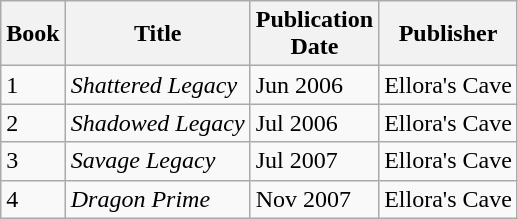<table class="wikitable">
<tr>
<th>Book<br></th>
<th>Title</th>
<th>Publication<br>Date</th>
<th>Publisher</th>
</tr>
<tr>
<td>1</td>
<td><em>Shattered Legacy</em></td>
<td>Jun 2006</td>
<td>Ellora's Cave</td>
</tr>
<tr>
<td>2</td>
<td><em>Shadowed Legacy</em></td>
<td>Jul 2006</td>
<td>Ellora's Cave</td>
</tr>
<tr>
<td>3</td>
<td><em>Savage Legacy</em></td>
<td>Jul 2007</td>
<td>Ellora's Cave</td>
</tr>
<tr>
<td>4</td>
<td><em>Dragon Prime</em></td>
<td>Nov 2007</td>
<td>Ellora's Cave</td>
</tr>
</table>
